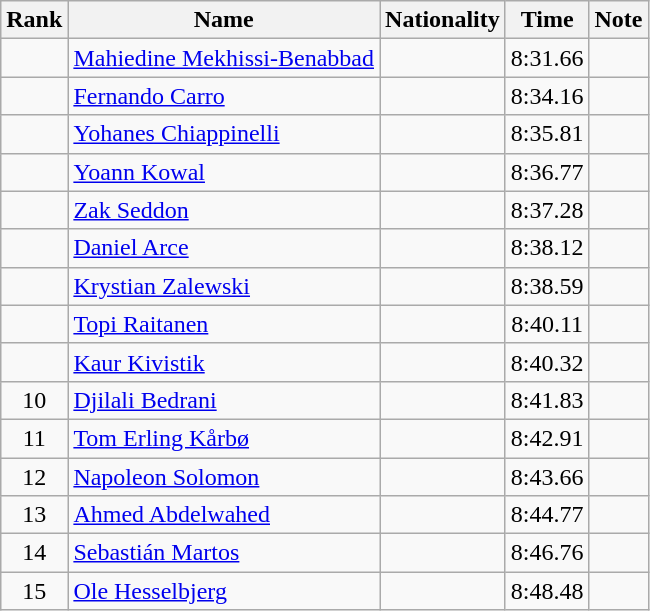<table class="wikitable sortable" style="text-align:center">
<tr>
<th>Rank</th>
<th>Name</th>
<th>Nationality</th>
<th>Time</th>
<th>Note</th>
</tr>
<tr>
<td></td>
<td align=left><a href='#'>Mahiedine Mekhissi-Benabbad</a></td>
<td align=left></td>
<td>8:31.66</td>
<td></td>
</tr>
<tr>
<td></td>
<td align=left><a href='#'>Fernando Carro</a></td>
<td align=left></td>
<td>8:34.16</td>
<td></td>
</tr>
<tr>
<td></td>
<td align=left><a href='#'>Yohanes Chiappinelli</a></td>
<td align=left></td>
<td>8:35.81</td>
<td></td>
</tr>
<tr>
<td></td>
<td align=left><a href='#'>Yoann Kowal</a></td>
<td align=left></td>
<td>8:36.77</td>
<td></td>
</tr>
<tr>
<td></td>
<td align=left><a href='#'>Zak Seddon</a></td>
<td align=left></td>
<td>8:37.28</td>
<td></td>
</tr>
<tr>
<td></td>
<td align=left><a href='#'>Daniel Arce</a></td>
<td align=left></td>
<td>8:38.12</td>
<td></td>
</tr>
<tr>
<td></td>
<td align=left><a href='#'>Krystian Zalewski</a></td>
<td align=left></td>
<td>8:38.59</td>
<td></td>
</tr>
<tr>
<td></td>
<td align=left><a href='#'>Topi Raitanen</a></td>
<td align=left></td>
<td>8:40.11</td>
<td></td>
</tr>
<tr>
<td></td>
<td align=left><a href='#'>Kaur Kivistik</a></td>
<td align=left></td>
<td>8:40.32</td>
<td></td>
</tr>
<tr>
<td>10</td>
<td align=left><a href='#'>Djilali Bedrani</a></td>
<td align=left></td>
<td>8:41.83</td>
<td></td>
</tr>
<tr>
<td>11</td>
<td align=left><a href='#'>Tom Erling Kårbø</a></td>
<td align=left></td>
<td>8:42.91</td>
<td></td>
</tr>
<tr>
<td>12</td>
<td align=left><a href='#'>Napoleon Solomon</a></td>
<td align=left></td>
<td>8:43.66</td>
<td></td>
</tr>
<tr>
<td>13</td>
<td align=left><a href='#'>Ahmed Abdelwahed</a></td>
<td align=left></td>
<td>8:44.77</td>
<td></td>
</tr>
<tr>
<td>14</td>
<td align=left><a href='#'>Sebastián Martos</a></td>
<td align=left></td>
<td>8:46.76</td>
<td></td>
</tr>
<tr>
<td>15</td>
<td align=left><a href='#'>Ole Hesselbjerg</a></td>
<td align=left></td>
<td>8:48.48</td>
<td></td>
</tr>
</table>
